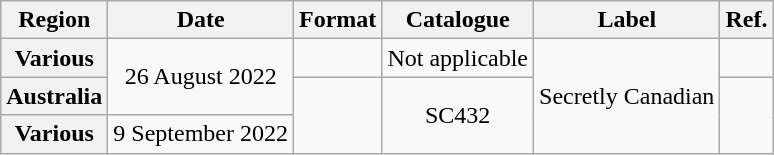<table class="wikitable plainrowheaders" style="text-align:center;">
<tr>
<th>Region</th>
<th>Date</th>
<th>Format</th>
<th>Catalogue</th>
<th>Label</th>
<th>Ref.</th>
</tr>
<tr>
<th scope="row">Various</th>
<td rowspan="2">26 August 2022</td>
<td></td>
<td>Not applicable</td>
<td rowspan="3">Secretly Canadian</td>
<td></td>
</tr>
<tr>
<th scope="row">Australia</th>
<td rowspan="2"></td>
<td rowspan="2">SC432</td>
<td rowspan="2"></td>
</tr>
<tr>
<th scope="row">Various</th>
<td>9 September 2022</td>
</tr>
</table>
